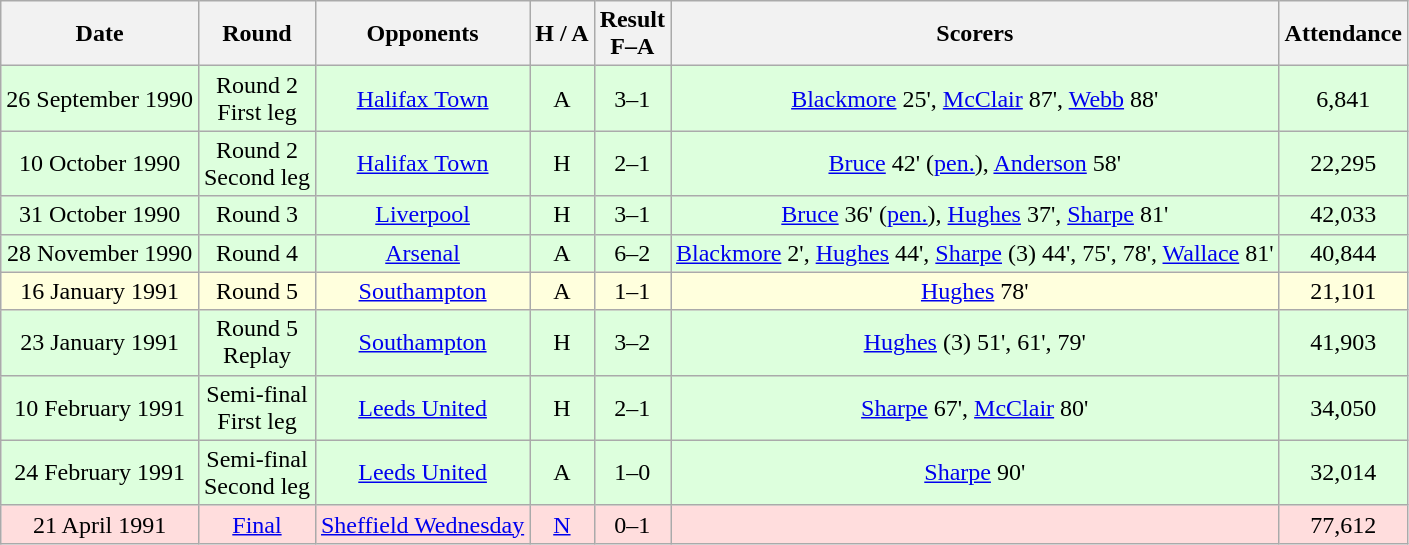<table class="wikitable" style="text-align:center">
<tr>
<th>Date</th>
<th>Round</th>
<th>Opponents</th>
<th>H / A</th>
<th>Result<br>F–A</th>
<th>Scorers</th>
<th>Attendance</th>
</tr>
<tr bgcolor="#ddffdd">
<td>26 September 1990</td>
<td>Round 2<br>First leg</td>
<td><a href='#'>Halifax Town</a></td>
<td>A</td>
<td>3–1</td>
<td><a href='#'>Blackmore</a> 25', <a href='#'>McClair</a> 87', <a href='#'>Webb</a> 88'</td>
<td>6,841</td>
</tr>
<tr bgcolor="#ddffdd">
<td>10 October 1990</td>
<td>Round 2<br>Second leg</td>
<td><a href='#'>Halifax Town</a></td>
<td>H</td>
<td>2–1</td>
<td><a href='#'>Bruce</a> 42' (<a href='#'>pen.</a>), <a href='#'>Anderson</a> 58'</td>
<td>22,295</td>
</tr>
<tr bgcolor="#ddffdd">
<td>31 October 1990</td>
<td>Round 3</td>
<td><a href='#'>Liverpool</a></td>
<td>H</td>
<td>3–1</td>
<td><a href='#'>Bruce</a> 36' (<a href='#'>pen.</a>), <a href='#'>Hughes</a> 37', <a href='#'>Sharpe</a> 81'</td>
<td>42,033</td>
</tr>
<tr bgcolor="#ddffdd">
<td>28 November 1990</td>
<td>Round 4</td>
<td><a href='#'>Arsenal</a></td>
<td>A</td>
<td>6–2</td>
<td><a href='#'>Blackmore</a> 2', <a href='#'>Hughes</a> 44', <a href='#'>Sharpe</a> (3) 44', 75', 78', <a href='#'>Wallace</a> 81'</td>
<td>40,844</td>
</tr>
<tr bgcolor="#ffffdd">
<td>16 January 1991</td>
<td>Round 5</td>
<td><a href='#'>Southampton</a></td>
<td>A</td>
<td>1–1</td>
<td><a href='#'>Hughes</a> 78'</td>
<td>21,101</td>
</tr>
<tr bgcolor="#ddffdd">
<td>23 January 1991</td>
<td>Round 5<br>Replay</td>
<td><a href='#'>Southampton</a></td>
<td>H</td>
<td>3–2</td>
<td><a href='#'>Hughes</a> (3) 51', 61', 79'</td>
<td>41,903</td>
</tr>
<tr bgcolor="#ddffdd">
<td>10 February 1991</td>
<td>Semi-final<br>First leg</td>
<td><a href='#'>Leeds United</a></td>
<td>H</td>
<td>2–1</td>
<td><a href='#'>Sharpe</a> 67', <a href='#'>McClair</a> 80'</td>
<td>34,050</td>
</tr>
<tr bgcolor="#ddffdd">
<td>24 February 1991</td>
<td>Semi-final<br>Second leg</td>
<td><a href='#'>Leeds United</a></td>
<td>A</td>
<td>1–0</td>
<td><a href='#'>Sharpe</a> 90'</td>
<td>32,014</td>
</tr>
<tr bgcolor="#ffdddd">
<td>21 April 1991</td>
<td><a href='#'>Final</a></td>
<td><a href='#'>Sheffield Wednesday</a></td>
<td><a href='#'>N</a></td>
<td>0–1</td>
<td></td>
<td>77,612</td>
</tr>
</table>
